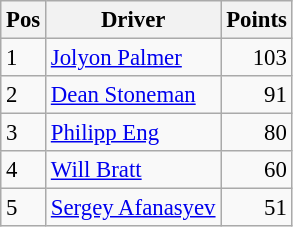<table class="wikitable" style="font-size: 95%;">
<tr>
<th>Pos</th>
<th>Driver</th>
<th>Points</th>
</tr>
<tr>
<td>1</td>
<td> <a href='#'>Jolyon Palmer</a></td>
<td align="right">103</td>
</tr>
<tr>
<td>2</td>
<td> <a href='#'>Dean Stoneman</a></td>
<td align="right">91</td>
</tr>
<tr>
<td>3</td>
<td> <a href='#'>Philipp Eng</a></td>
<td align="right">80</td>
</tr>
<tr>
<td>4</td>
<td> <a href='#'>Will Bratt</a></td>
<td align="right">60</td>
</tr>
<tr>
<td>5</td>
<td> <a href='#'>Sergey Afanasyev</a></td>
<td align="right">51</td>
</tr>
</table>
